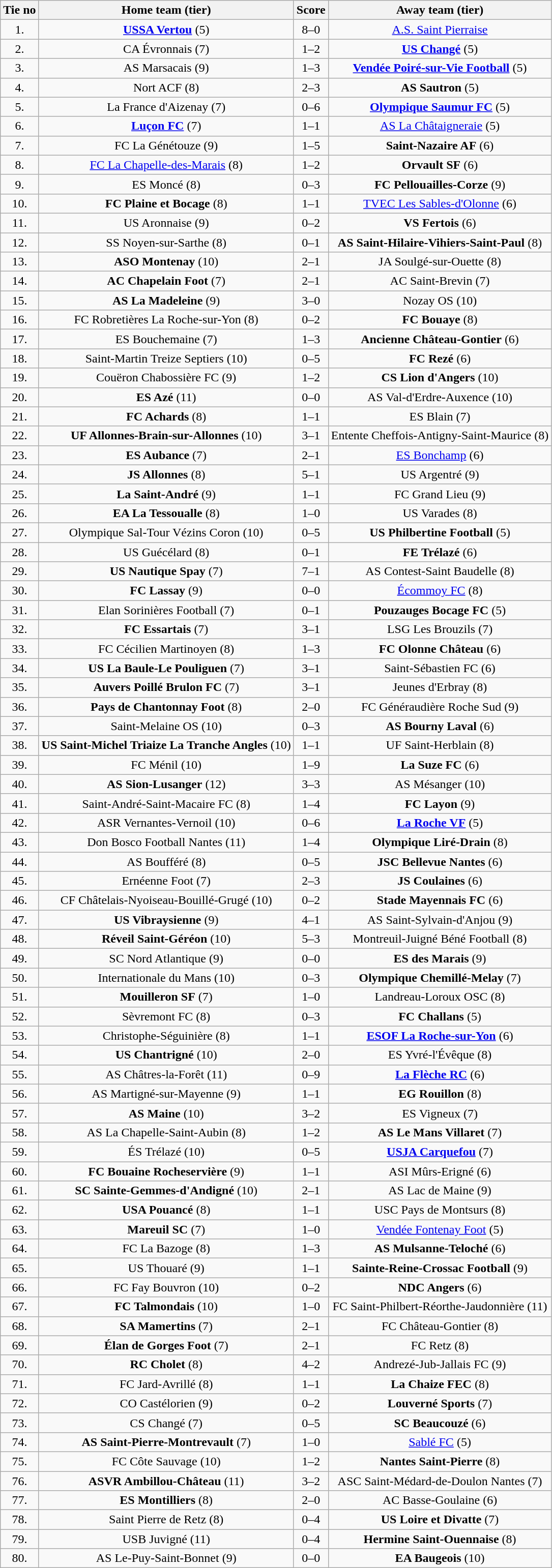<table class="wikitable" style="text-align: center">
<tr>
<th>Tie no</th>
<th>Home team (tier)</th>
<th>Score</th>
<th>Away team (tier)</th>
</tr>
<tr>
<td>1.</td>
<td><strong><a href='#'>USSA Vertou</a></strong> (5)</td>
<td>8–0</td>
<td><a href='#'>A.S. Saint Pierraise</a> </td>
</tr>
<tr>
<td>2.</td>
<td>CA Évronnais (7)</td>
<td>1–2</td>
<td><strong><a href='#'>US Changé</a></strong> (5)</td>
</tr>
<tr>
<td>3.</td>
<td>AS Marsacais (9)</td>
<td>1–3</td>
<td><strong><a href='#'>Vendée Poiré-sur-Vie Football</a></strong> (5)</td>
</tr>
<tr>
<td>4.</td>
<td>Nort ACF (8)</td>
<td>2–3</td>
<td><strong>AS Sautron</strong> (5)</td>
</tr>
<tr>
<td>5.</td>
<td>La France d'Aizenay (7)</td>
<td>0–6</td>
<td><strong><a href='#'>Olympique Saumur FC</a></strong> (5)</td>
</tr>
<tr>
<td>6.</td>
<td><strong><a href='#'>Luçon FC</a></strong> (7)</td>
<td>1–1 </td>
<td><a href='#'>AS La Châtaigneraie</a> (5)</td>
</tr>
<tr>
<td>7.</td>
<td>FC La Génétouze (9)</td>
<td>1–5</td>
<td><strong>Saint-Nazaire AF</strong> (6)</td>
</tr>
<tr>
<td>8.</td>
<td><a href='#'>FC La Chapelle-des-Marais</a> (8)</td>
<td>1–2</td>
<td><strong>Orvault SF</strong> (6)</td>
</tr>
<tr>
<td>9.</td>
<td>ES Moncé (8)</td>
<td>0–3</td>
<td><strong>FC Pellouailles-Corze</strong> (9)</td>
</tr>
<tr>
<td>10.</td>
<td><strong>FC Plaine et Bocage</strong> (8)</td>
<td>1–1 </td>
<td><a href='#'>TVEC Les Sables-d'Olonne</a> (6)</td>
</tr>
<tr>
<td>11.</td>
<td>US Aronnaise (9)</td>
<td>0–2</td>
<td><strong>VS Fertois</strong> (6)</td>
</tr>
<tr>
<td>12.</td>
<td>SS Noyen-sur-Sarthe (8)</td>
<td>0–1</td>
<td><strong>AS Saint-Hilaire-Vihiers-Saint-Paul</strong> (8)</td>
</tr>
<tr>
<td>13.</td>
<td><strong>ASO Montenay</strong> (10)</td>
<td>2–1</td>
<td>JA Soulgé-sur-Ouette (8)</td>
</tr>
<tr>
<td>14.</td>
<td><strong>AC Chapelain Foot</strong> (7)</td>
<td>2–1</td>
<td>AC Saint-Brevin (7)</td>
</tr>
<tr>
<td>15.</td>
<td><strong>AS La Madeleine</strong> (9)</td>
<td>3–0</td>
<td>Nozay OS (10)</td>
</tr>
<tr>
<td>16.</td>
<td>FC Robretières La Roche-sur-Yon (8)</td>
<td>0–2</td>
<td><strong>FC Bouaye</strong> (8)</td>
</tr>
<tr>
<td>17.</td>
<td>ES Bouchemaine (7)</td>
<td>1–3</td>
<td><strong>Ancienne Château-Gontier</strong> (6)</td>
</tr>
<tr>
<td>18.</td>
<td>Saint-Martin Treize Septiers (10)</td>
<td>0–5</td>
<td><strong>FC Rezé</strong> (6)</td>
</tr>
<tr>
<td>19.</td>
<td>Couëron Chabossière FC (9)</td>
<td>1–2</td>
<td><strong>CS Lion d'Angers</strong> (10)</td>
</tr>
<tr>
<td>20.</td>
<td><strong>ES Azé</strong> (11)</td>
<td>0–0 </td>
<td>AS Val-d'Erdre-Auxence (10)</td>
</tr>
<tr>
<td>21.</td>
<td><strong>FC Achards</strong> (8)</td>
<td>1–1 </td>
<td>ES Blain (7)</td>
</tr>
<tr>
<td>22.</td>
<td><strong>UF Allonnes-Brain-sur-Allonnes</strong> (10)</td>
<td>3–1</td>
<td>Entente Cheffois-Antigny-Saint-Maurice (8)</td>
</tr>
<tr>
<td>23.</td>
<td><strong>ES Aubance</strong> (7)</td>
<td>2–1</td>
<td><a href='#'>ES Bonchamp</a> (6)</td>
</tr>
<tr>
<td>24.</td>
<td><strong>JS Allonnes</strong> (8)</td>
<td>5–1</td>
<td>US Argentré (9)</td>
</tr>
<tr>
<td>25.</td>
<td><strong>La Saint-André</strong> (9)</td>
<td>1–1 </td>
<td>FC Grand Lieu (9)</td>
</tr>
<tr>
<td>26.</td>
<td><strong>EA La Tessoualle</strong> (8)</td>
<td>1–0</td>
<td>US Varades (8)</td>
</tr>
<tr>
<td>27.</td>
<td>Olympique Sal-Tour Vézins Coron (10)</td>
<td>0–5</td>
<td><strong>US Philbertine Football</strong> (5)</td>
</tr>
<tr>
<td>28.</td>
<td>US Guécélard (8)</td>
<td>0–1</td>
<td><strong>FE Trélazé</strong> (6)</td>
</tr>
<tr>
<td>29.</td>
<td><strong>US Nautique Spay</strong> (7)</td>
<td>7–1</td>
<td>AS Contest-Saint Baudelle (8)</td>
</tr>
<tr>
<td>30.</td>
<td><strong>FC Lassay</strong> (9)</td>
<td>0–0 </td>
<td><a href='#'>Écommoy FC</a> (8)</td>
</tr>
<tr>
<td>31.</td>
<td>Elan Sorinières Football (7)</td>
<td>0–1</td>
<td><strong>Pouzauges Bocage FC</strong> (5)</td>
</tr>
<tr>
<td>32.</td>
<td><strong>FC Essartais</strong> (7)</td>
<td>3–1</td>
<td>LSG Les Brouzils (7)</td>
</tr>
<tr>
<td>33.</td>
<td>FC Cécilien Martinoyen (8)</td>
<td>1–3</td>
<td><strong>FC Olonne Château</strong> (6)</td>
</tr>
<tr>
<td>34.</td>
<td><strong>US La Baule-Le Pouliguen</strong> (7)</td>
<td>3–1</td>
<td>Saint-Sébastien FC (6)</td>
</tr>
<tr>
<td>35.</td>
<td><strong>Auvers Poillé Brulon FC</strong> (7)</td>
<td>3–1</td>
<td>Jeunes d'Erbray (8)</td>
</tr>
<tr>
<td>36.</td>
<td><strong>Pays de Chantonnay Foot</strong> (8)</td>
<td>2–0</td>
<td>FC Généraudière Roche Sud (9)</td>
</tr>
<tr>
<td>37.</td>
<td>Saint-Melaine OS (10)</td>
<td>0–3</td>
<td><strong>AS Bourny Laval</strong> (6)</td>
</tr>
<tr>
<td>38.</td>
<td><strong>US Saint-Michel Triaize La Tranche Angles</strong> (10)</td>
<td>1–1 </td>
<td>UF Saint-Herblain (8)</td>
</tr>
<tr>
<td>39.</td>
<td>FC Ménil (10)</td>
<td>1–9</td>
<td><strong>La Suze FC</strong> (6)</td>
</tr>
<tr>
<td>40.</td>
<td><strong>AS Sion-Lusanger</strong> (12)</td>
<td>3–3 </td>
<td>AS Mésanger (10)</td>
</tr>
<tr>
<td>41.</td>
<td>Saint-André-Saint-Macaire FC (8)</td>
<td>1–4</td>
<td><strong>FC Layon</strong> (9)</td>
</tr>
<tr>
<td>42.</td>
<td>ASR Vernantes-Vernoil (10)</td>
<td>0–6</td>
<td><strong><a href='#'>La Roche VF</a></strong> (5)</td>
</tr>
<tr>
<td>43.</td>
<td>Don Bosco Football Nantes (11)</td>
<td>1–4</td>
<td><strong>Olympique Liré-Drain</strong> (8)</td>
</tr>
<tr>
<td>44.</td>
<td>AS Boufféré (8)</td>
<td>0–5</td>
<td><strong>JSC Bellevue Nantes</strong> (6)</td>
</tr>
<tr>
<td>45.</td>
<td>Ernéenne Foot (7)</td>
<td>2–3</td>
<td><strong>JS Coulaines</strong> (6)</td>
</tr>
<tr>
<td>46.</td>
<td>CF Châtelais-Nyoiseau-Bouillé-Grugé (10)</td>
<td>0–2</td>
<td><strong>Stade Mayennais FC</strong> (6)</td>
</tr>
<tr>
<td>47.</td>
<td><strong>US Vibraysienne</strong> (9)</td>
<td>4–1</td>
<td>AS Saint-Sylvain-d'Anjou (9)</td>
</tr>
<tr>
<td>48.</td>
<td><strong>Réveil Saint-Géréon</strong> (10)</td>
<td>5–3</td>
<td>Montreuil-Juigné Béné Football (8)</td>
</tr>
<tr>
<td>49.</td>
<td>SC Nord Atlantique (9)</td>
<td>0–0 </td>
<td><strong>ES des Marais</strong> (9)</td>
</tr>
<tr>
<td>50.</td>
<td>Internationale du Mans (10)</td>
<td>0–3</td>
<td><strong>Olympique Chemillé-Melay</strong> (7)</td>
</tr>
<tr>
<td>51.</td>
<td><strong>Mouilleron SF</strong> (7)</td>
<td>1–0</td>
<td>Landreau-Loroux OSC (8)</td>
</tr>
<tr>
<td>52.</td>
<td>Sèvremont FC (8)</td>
<td>0–3</td>
<td><strong>FC Challans</strong> (5)</td>
</tr>
<tr>
<td>53.</td>
<td>Christophe-Séguinière (8)</td>
<td>1–1 </td>
<td><strong><a href='#'>ESOF La Roche-sur-Yon</a></strong> (6)</td>
</tr>
<tr>
<td>54.</td>
<td><strong>US Chantrigné</strong> (10)</td>
<td>2–0</td>
<td>ES Yvré-l'Évêque (8)</td>
</tr>
<tr>
<td>55.</td>
<td>AS Châtres-la-Forêt (11)</td>
<td>0–9</td>
<td><strong><a href='#'>La Flèche RC</a></strong> (6)</td>
</tr>
<tr>
<td>56.</td>
<td>AS Martigné-sur-Mayenne (9)</td>
<td>1–1 </td>
<td><strong>EG Rouillon</strong> (8)</td>
</tr>
<tr>
<td>57.</td>
<td><strong>AS Maine</strong> (10)</td>
<td>3–2</td>
<td>ES Vigneux (7)</td>
</tr>
<tr>
<td>58.</td>
<td>AS La Chapelle-Saint-Aubin (8)</td>
<td>1–2</td>
<td><strong>AS Le Mans Villaret</strong> (7)</td>
</tr>
<tr>
<td>59.</td>
<td>ÉS Trélazé (10)</td>
<td>0–5</td>
<td><strong><a href='#'>USJA Carquefou</a></strong> (7)</td>
</tr>
<tr>
<td>60.</td>
<td><strong>FC Bouaine Rocheservière</strong> (9)</td>
<td>1–1 </td>
<td>ASI Mûrs-Erigné (6)</td>
</tr>
<tr>
<td>61.</td>
<td><strong>SC Sainte-Gemmes-d'Andigné</strong> (10)</td>
<td>2–1</td>
<td>AS Lac de Maine (9)</td>
</tr>
<tr>
<td>62.</td>
<td><strong>USA Pouancé</strong> (8)</td>
<td>1–1 </td>
<td>USC Pays de Montsurs (8)</td>
</tr>
<tr>
<td>63.</td>
<td><strong>Mareuil SC</strong> (7)</td>
<td>1–0</td>
<td><a href='#'>Vendée Fontenay Foot</a> (5)</td>
</tr>
<tr>
<td>64.</td>
<td>FC La Bazoge (8)</td>
<td>1–3</td>
<td><strong>AS Mulsanne-Teloché</strong> (6)</td>
</tr>
<tr>
<td>65.</td>
<td>US Thouaré (9)</td>
<td>1–1 </td>
<td><strong>Sainte-Reine-Crossac Football</strong> (9)</td>
</tr>
<tr>
<td>66.</td>
<td>FC Fay Bouvron (10)</td>
<td>0–2</td>
<td><strong>NDC Angers</strong> (6)</td>
</tr>
<tr>
<td>67.</td>
<td><strong>FC Talmondais</strong> (10)</td>
<td>1–0</td>
<td>FC Saint-Philbert-Réorthe-Jaudonnière (11)</td>
</tr>
<tr>
<td>68.</td>
<td><strong>SA Mamertins</strong> (7)</td>
<td>2–1</td>
<td>FC Château-Gontier (8)</td>
</tr>
<tr>
<td>69.</td>
<td><strong>Élan de Gorges Foot</strong> (7)</td>
<td>2–1</td>
<td>FC Retz (8)</td>
</tr>
<tr>
<td>70.</td>
<td><strong>RC Cholet</strong> (8)</td>
<td>4–2</td>
<td>Andrezé-Jub-Jallais FC (9)</td>
</tr>
<tr>
<td>71.</td>
<td>FC Jard-Avrillé (8)</td>
<td>1–1 </td>
<td><strong>La Chaize FEC</strong> (8)</td>
</tr>
<tr>
<td>72.</td>
<td>CO Castélorien (9)</td>
<td>0–2</td>
<td><strong>Louverné Sports</strong> (7)</td>
</tr>
<tr>
<td>73.</td>
<td>CS Changé (7)</td>
<td>0–5</td>
<td><strong>SC Beaucouzé</strong> (6)</td>
</tr>
<tr>
<td>74.</td>
<td><strong>AS Saint-Pierre-Montrevault</strong> (7)</td>
<td>1–0</td>
<td><a href='#'>Sablé FC</a> (5)</td>
</tr>
<tr>
<td>75.</td>
<td>FC Côte Sauvage (10)</td>
<td>1–2</td>
<td><strong>Nantes Saint-Pierre</strong> (8)</td>
</tr>
<tr>
<td>76.</td>
<td><strong>ASVR Ambillou-Château</strong> (11)</td>
<td>3–2</td>
<td>ASC Saint-Médard-de-Doulon Nantes (7)</td>
</tr>
<tr>
<td>77.</td>
<td><strong>ES Montilliers</strong> (8)</td>
<td>2–0</td>
<td>AC Basse-Goulaine (6)</td>
</tr>
<tr>
<td>78.</td>
<td>Saint Pierre de Retz (8)</td>
<td>0–4</td>
<td><strong>US Loire et Divatte</strong> (7)</td>
</tr>
<tr>
<td>79.</td>
<td>USB Juvigné (11)</td>
<td>0–4</td>
<td><strong>Hermine Saint-Ouennaise</strong> (8)</td>
</tr>
<tr>
<td>80.</td>
<td>AS Le-Puy-Saint-Bonnet (9)</td>
<td>0–0 </td>
<td><strong>EA Baugeois</strong> (10)</td>
</tr>
</table>
